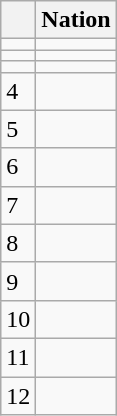<table class="wikitable">
<tr>
<th></th>
<th>Nation</th>
</tr>
<tr>
<td></td>
<td align="left"></td>
</tr>
<tr>
<td></td>
<td align="left"></td>
</tr>
<tr>
<td></td>
<td align="left"></td>
</tr>
<tr>
<td>4</td>
<td align="left"></td>
</tr>
<tr>
<td>5</td>
<td align="left"></td>
</tr>
<tr>
<td>6</td>
<td align="left"></td>
</tr>
<tr>
<td>7</td>
<td align="left"></td>
</tr>
<tr>
<td>8</td>
<td align="left"></td>
</tr>
<tr>
<td>9</td>
<td align="left"></td>
</tr>
<tr>
<td>10</td>
<td align="left"></td>
</tr>
<tr>
<td>11</td>
<td align="left"></td>
</tr>
<tr>
<td>12</td>
<td align="left"></td>
</tr>
</table>
